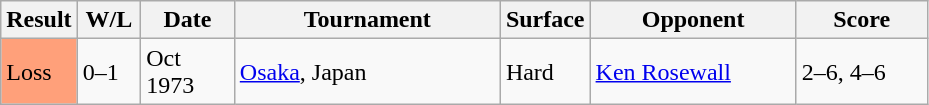<table class="sortable wikitable">
<tr>
<th style="width:40px">Result</th>
<th style="width:35px" class="unsortable">W/L</th>
<th style="width:55px">Date</th>
<th style="width:170px">Tournament</th>
<th style="width:50px">Surface</th>
<th style="width:130px">Opponent</th>
<th style="width:80px" class="unsortable">Score</th>
</tr>
<tr>
<td style="background:#ffa07a;">Loss</td>
<td>0–1</td>
<td>Oct 1973</td>
<td><a href='#'>Osaka</a>, Japan</td>
<td>Hard</td>
<td> <a href='#'>Ken Rosewall</a></td>
<td>2–6, 4–6</td>
</tr>
</table>
